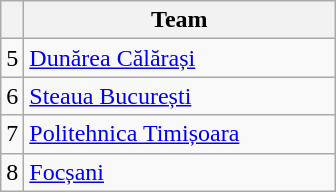<table class="wikitable sortable" style="text-align:center">
<tr>
<th></th>
<th width="200">Team</th>
</tr>
<tr>
<td>5</td>
<td align=left><a href='#'>Dunărea Călărași</a></td>
</tr>
<tr>
<td>6</td>
<td align=left><a href='#'>Steaua București</a></td>
</tr>
<tr>
<td>7</td>
<td align=left><a href='#'>Politehnica Timișoara</a></td>
</tr>
<tr>
<td>8</td>
<td align=left><a href='#'>Focșani</a></td>
</tr>
</table>
